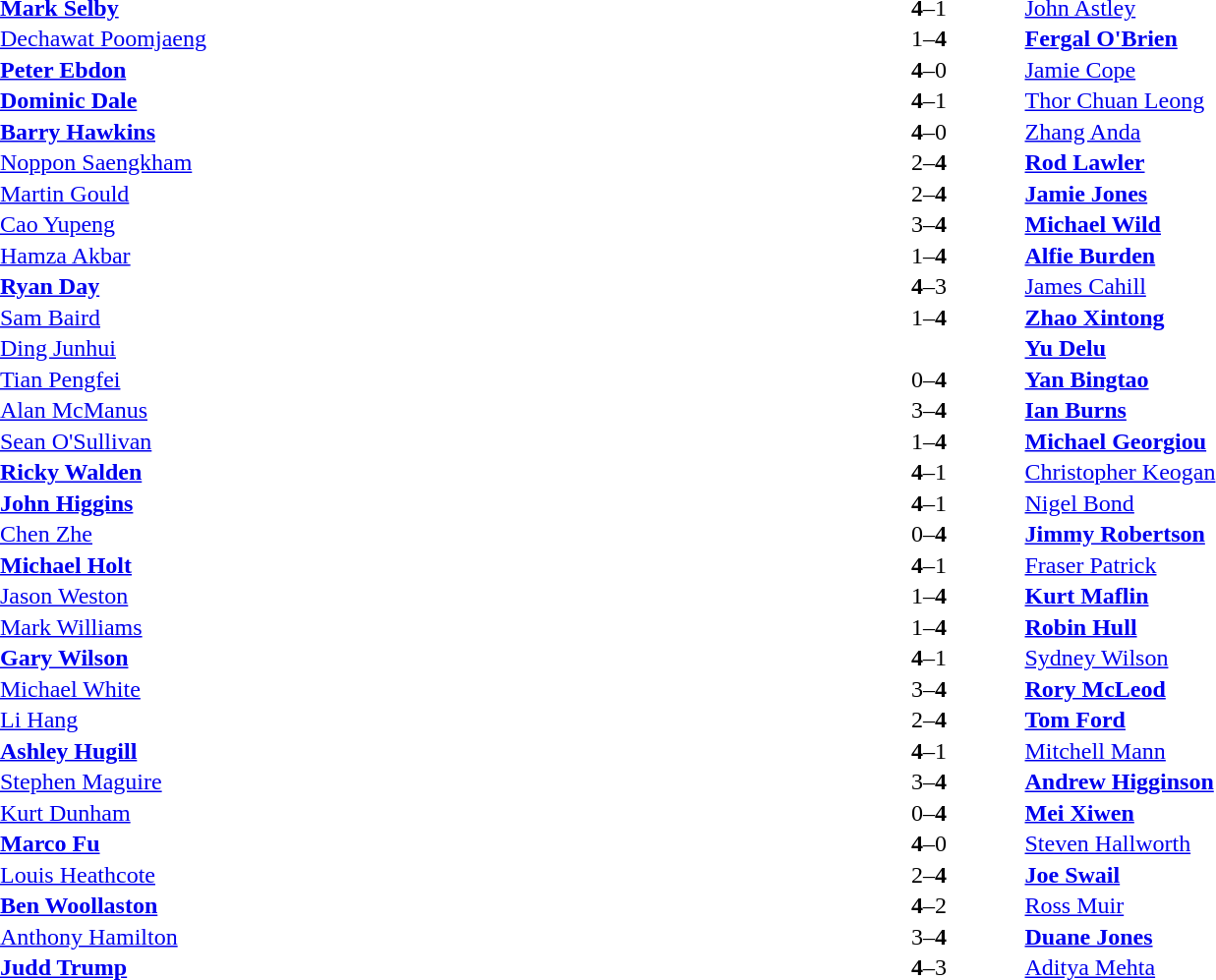<table width="100%" cellspacing="1">
<tr>
<th width=45%></th>
<th width=10%></th>
<th width=45%></th>
</tr>
<tr>
<td> <strong><a href='#'>Mark Selby</a></strong></td>
<td align="center"><strong>4</strong>–1</td>
<td> <a href='#'>John Astley</a></td>
</tr>
<tr>
<td> <a href='#'>Dechawat Poomjaeng</a></td>
<td align="center">1–<strong>4</strong></td>
<td> <strong><a href='#'>Fergal O'Brien</a></strong></td>
</tr>
<tr>
<td> <strong><a href='#'>Peter Ebdon</a></strong></td>
<td align="center"><strong>4</strong>–0</td>
<td> <a href='#'>Jamie Cope</a></td>
</tr>
<tr>
<td> <strong><a href='#'>Dominic Dale</a></strong></td>
<td align="center"><strong>4</strong>–1</td>
<td> <a href='#'>Thor Chuan Leong</a></td>
</tr>
<tr>
<td> <strong><a href='#'>Barry Hawkins</a></strong></td>
<td align="center"><strong>4</strong>–0</td>
<td> <a href='#'>Zhang Anda</a></td>
</tr>
<tr>
<td> <a href='#'>Noppon Saengkham</a></td>
<td align="center">2–<strong>4</strong></td>
<td> <strong><a href='#'>Rod Lawler</a></strong></td>
</tr>
<tr>
<td> <a href='#'>Martin Gould</a></td>
<td align="center">2–<strong>4</strong></td>
<td> <strong><a href='#'>Jamie Jones</a></strong></td>
</tr>
<tr>
<td> <a href='#'>Cao Yupeng</a></td>
<td align="center">3–<strong>4</strong></td>
<td> <strong><a href='#'>Michael Wild</a></strong></td>
</tr>
<tr>
<td> <a href='#'>Hamza Akbar</a></td>
<td align="center">1–<strong>4</strong></td>
<td> <strong><a href='#'>Alfie Burden</a></strong></td>
</tr>
<tr>
<td> <strong><a href='#'>Ryan Day</a></strong></td>
<td align="center"><strong>4</strong>–3</td>
<td> <a href='#'>James Cahill</a></td>
</tr>
<tr>
<td> <a href='#'>Sam Baird</a></td>
<td align="center">1–<strong>4</strong></td>
<td> <strong><a href='#'>Zhao Xintong</a></strong></td>
</tr>
<tr>
<td> <a href='#'>Ding Junhui</a></td>
<td align="center"></td>
<td> <strong><a href='#'>Yu Delu</a></strong></td>
</tr>
<tr>
<td> <a href='#'>Tian Pengfei</a></td>
<td align="center">0–<strong>4</strong></td>
<td> <strong><a href='#'>Yan Bingtao</a></strong></td>
</tr>
<tr>
<td> <a href='#'>Alan McManus</a></td>
<td align="center">3–<strong>4</strong></td>
<td> <strong><a href='#'>Ian Burns</a></strong></td>
</tr>
<tr>
<td> <a href='#'>Sean O'Sullivan</a></td>
<td align="center">1–<strong>4</strong></td>
<td> <strong><a href='#'>Michael Georgiou</a></strong></td>
</tr>
<tr>
<td> <strong><a href='#'>Ricky Walden</a></strong></td>
<td align="center"><strong>4</strong>–1</td>
<td> <a href='#'>Christopher Keogan</a></td>
</tr>
<tr>
<td> <strong><a href='#'>John Higgins</a></strong></td>
<td align="center"><strong>4</strong>–1</td>
<td> <a href='#'>Nigel Bond</a></td>
</tr>
<tr>
<td> <a href='#'>Chen Zhe</a></td>
<td align="center">0–<strong>4</strong></td>
<td> <strong><a href='#'>Jimmy Robertson</a></strong></td>
</tr>
<tr>
<td> <strong><a href='#'>Michael Holt</a></strong></td>
<td align="center"><strong>4</strong>–1</td>
<td> <a href='#'>Fraser Patrick</a></td>
</tr>
<tr>
<td> <a href='#'>Jason Weston</a></td>
<td align="center">1–<strong>4</strong></td>
<td> <strong><a href='#'>Kurt Maflin</a></strong></td>
</tr>
<tr>
<td> <a href='#'>Mark Williams</a></td>
<td align="center">1–<strong>4</strong></td>
<td> <strong><a href='#'>Robin Hull</a></strong></td>
</tr>
<tr>
<td> <strong><a href='#'>Gary Wilson</a></strong></td>
<td align="center"><strong>4</strong>–1</td>
<td> <a href='#'>Sydney Wilson</a></td>
</tr>
<tr>
<td> <a href='#'>Michael White</a></td>
<td align="center">3–<strong>4</strong></td>
<td> <strong><a href='#'>Rory McLeod</a></strong></td>
</tr>
<tr>
<td> <a href='#'>Li Hang</a></td>
<td align="center">2–<strong>4</strong></td>
<td> <strong><a href='#'>Tom Ford</a></strong></td>
</tr>
<tr>
<td> <strong><a href='#'>Ashley Hugill</a></strong></td>
<td align="center"><strong>4</strong>–1</td>
<td> <a href='#'>Mitchell Mann</a></td>
</tr>
<tr>
<td> <a href='#'>Stephen Maguire</a></td>
<td align="center">3–<strong>4</strong></td>
<td> <strong><a href='#'>Andrew Higginson</a></strong></td>
</tr>
<tr>
<td> <a href='#'>Kurt Dunham</a></td>
<td align="center">0–<strong>4</strong></td>
<td> <strong><a href='#'>Mei Xiwen</a></strong></td>
</tr>
<tr>
<td> <strong><a href='#'>Marco Fu</a></strong></td>
<td align="center"><strong>4</strong>–0</td>
<td> <a href='#'>Steven Hallworth</a></td>
</tr>
<tr>
<td> <a href='#'>Louis Heathcote</a></td>
<td align="center">2–<strong>4</strong></td>
<td> <strong><a href='#'>Joe Swail</a></strong></td>
</tr>
<tr>
<td> <strong><a href='#'>Ben Woollaston</a></strong></td>
<td align="center"><strong>4</strong>–2</td>
<td> <a href='#'>Ross Muir</a></td>
</tr>
<tr>
<td> <a href='#'>Anthony Hamilton</a></td>
<td align="center">3–<strong>4</strong></td>
<td> <strong><a href='#'>Duane Jones</a></strong></td>
</tr>
<tr>
<td> <strong><a href='#'>Judd Trump</a></strong></td>
<td align="center"><strong>4</strong>–3</td>
<td> <a href='#'>Aditya Mehta</a></td>
</tr>
</table>
